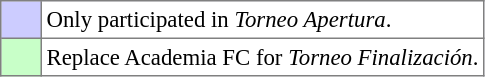<table bgcolor="#f7f8ff" cellpadding="3" cellspacing="0" border="1" style="font-size: 95%; border: gray solid 1px; border-collapse: collapse;text-align:center;">
<tr>
<td style="background:#CCCCFF;" width="20"></td>
<td bgcolor="#ffffff" align="left">Only participated in <em>Torneo Apertura</em>.</td>
</tr>
<tr>
<td style="background:#C8FFC8;" width="20"></td>
<td bgcolor="#ffffff" align="left">Replace  Academia FC for <em>Torneo Finalización</em>.</td>
</tr>
</table>
